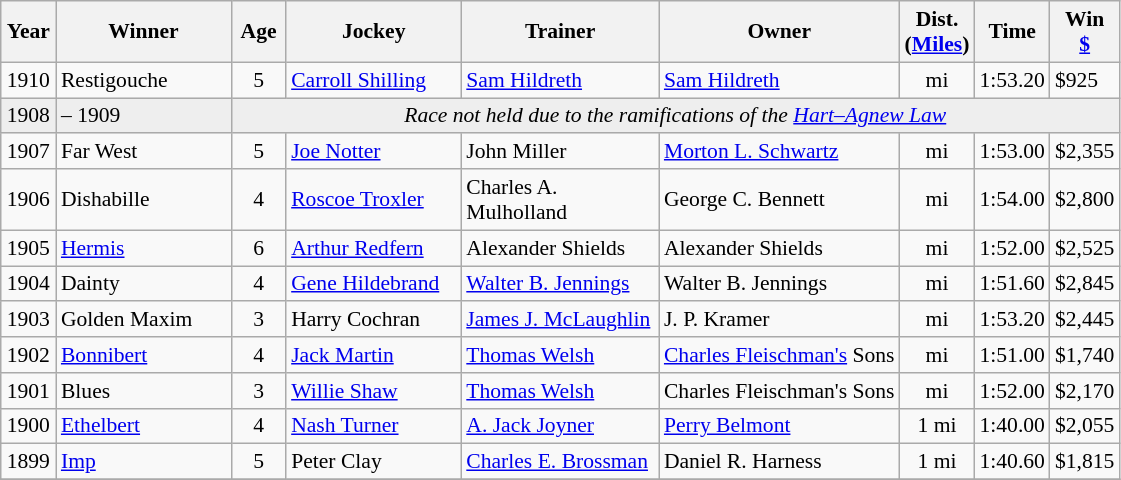<table class="wikitable sortable" style="font-size:90%">
<tr>
<th style="width:30px">Year<br></th>
<th style="width:110px">Winner<br></th>
<th style="width:30px">Age<br></th>
<th style="width:110px">Jockey<br></th>
<th style="width:125px">Trainer<br></th>
<th>Owner<br></th>
<th style="width:25px">Dist.<br> <span>(<a href='#'>Miles</a>)</span></th>
<th style="width:25px">Time<br></th>
<th style="width:25px">Win<br><a href='#'>$</a></th>
</tr>
<tr>
<td style="text-align:center">1910</td>
<td>Restigouche</td>
<td style="text-align:center">5</td>
<td><a href='#'>Carroll Shilling</a></td>
<td><a href='#'>Sam Hildreth</a></td>
<td><a href='#'>Sam Hildreth</a></td>
<td style="text-align:center"> mi</td>
<td>1:53.20</td>
<td>$925</td>
</tr>
<tr style="background-color:#eeeeee">
<td style="text-align:center">1908</td>
<td>– 1909</td>
<td style="text-align:center" colspan=7><em>Race not held due to the ramifications of the <a href='#'>Hart–Agnew Law</a></em></td>
</tr>
<tr>
<td style="text-align:center">1907</td>
<td>Far West</td>
<td style="text-align:center">5</td>
<td><a href='#'>Joe Notter</a></td>
<td>John Miller</td>
<td><a href='#'>Morton L. Schwartz</a></td>
<td style="text-align:center"> mi</td>
<td>1:53.00</td>
<td>$2,355</td>
</tr>
<tr>
<td style="text-align:center">1906</td>
<td>Dishabille</td>
<td style="text-align:center">4</td>
<td><a href='#'>Roscoe Troxler</a></td>
<td>Charles A. Mulholland</td>
<td>George C. Bennett</td>
<td style="text-align:center"> mi</td>
<td>1:54.00</td>
<td>$2,800</td>
</tr>
<tr>
<td style="text-align:center">1905</td>
<td><a href='#'>Hermis</a></td>
<td style="text-align:center">6</td>
<td><a href='#'>Arthur Redfern</a></td>
<td>Alexander Shields</td>
<td>Alexander Shields</td>
<td style="text-align:center"> mi</td>
<td>1:52.00</td>
<td>$2,525</td>
</tr>
<tr>
<td style="text-align:center">1904</td>
<td>Dainty</td>
<td style="text-align:center">4</td>
<td><a href='#'>Gene Hildebrand</a></td>
<td><a href='#'>Walter B. Jennings</a></td>
<td>Walter B. Jennings</td>
<td style="text-align:center"> mi</td>
<td>1:51.60</td>
<td>$2,845</td>
</tr>
<tr>
<td style="text-align:center">1903</td>
<td>Golden Maxim</td>
<td style="text-align:center">3</td>
<td>Harry Cochran</td>
<td><a href='#'>James J. McLaughlin</a></td>
<td>J. P. Kramer</td>
<td style="text-align:center"> mi</td>
<td>1:53.20</td>
<td>$2,445</td>
</tr>
<tr>
<td style="text-align:center">1902</td>
<td><a href='#'>Bonnibert</a></td>
<td style="text-align:center">4</td>
<td><a href='#'>Jack Martin</a></td>
<td><a href='#'>Thomas Welsh</a></td>
<td><a href='#'>Charles Fleischman's</a> Sons</td>
<td style="text-align:center"> mi</td>
<td>1:51.00</td>
<td>$1,740</td>
</tr>
<tr>
<td style="text-align:center">1901</td>
<td>Blues</td>
<td style="text-align:center">3</td>
<td><a href='#'>Willie Shaw</a></td>
<td><a href='#'>Thomas Welsh</a></td>
<td>Charles Fleischman's Sons</td>
<td style="text-align:center"> mi</td>
<td>1:52.00</td>
<td>$2,170</td>
</tr>
<tr>
<td style="text-align:center">1900</td>
<td><a href='#'>Ethelbert</a></td>
<td style="text-align:center">4</td>
<td><a href='#'>Nash Turner</a></td>
<td><a href='#'>A. Jack Joyner</a></td>
<td><a href='#'>Perry Belmont</a></td>
<td style="text-align:center">1 mi</td>
<td>1:40.00</td>
<td>$2,055</td>
</tr>
<tr>
<td style="text-align:center">1899</td>
<td><a href='#'>Imp</a></td>
<td style="text-align:center">5</td>
<td>Peter Clay</td>
<td><a href='#'>Charles E. Brossman</a></td>
<td>Daniel R. Harness</td>
<td style="text-align:center">1 mi</td>
<td>1:40.60</td>
<td>$1,815</td>
</tr>
<tr>
</tr>
</table>
